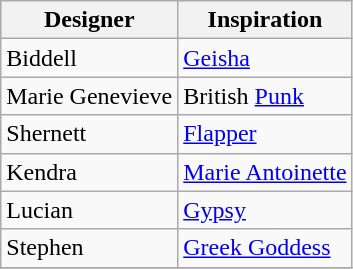<table class="wikitable" style="text-align:">
<tr>
<th>Designer</th>
<th>Inspiration</th>
</tr>
<tr>
<td>Biddell</td>
<td><a href='#'>Geisha</a></td>
</tr>
<tr>
<td>Marie Genevieve</td>
<td>British <a href='#'>Punk</a></td>
</tr>
<tr>
<td>Shernett</td>
<td><a href='#'>Flapper</a></td>
</tr>
<tr>
<td>Kendra</td>
<td><a href='#'>Marie Antoinette</a></td>
</tr>
<tr>
<td>Lucian</td>
<td><a href='#'>Gypsy</a></td>
</tr>
<tr>
<td>Stephen</td>
<td><a href='#'>Greek Goddess</a></td>
</tr>
<tr>
</tr>
</table>
